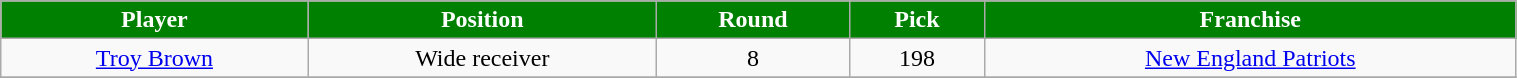<table class="wikitable" width="80%">
<tr align="center"  style="background:green;color:#FFFFFF;">
<td><strong>Player</strong></td>
<td><strong>Position</strong></td>
<td><strong>Round</strong></td>
<td><strong>Pick</strong></td>
<td><strong>Franchise</strong></td>
</tr>
<tr align="center" bgcolor="">
<td><a href='#'>Troy Brown</a></td>
<td>Wide receiver</td>
<td>8</td>
<td>198</td>
<td><a href='#'>New England Patriots</a></td>
</tr>
<tr align="center" bgcolor="">
</tr>
</table>
